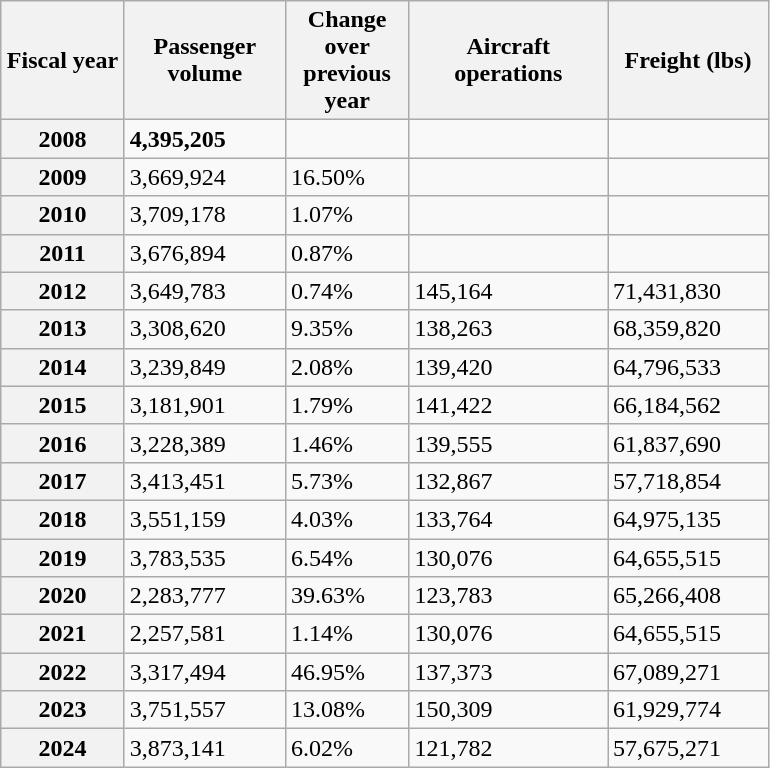<table class="wikitable sortable" width:400px; margin:auto;">
<tr>
<th style="width:75px">Fiscal year</th>
<th style="width:100px">Passenger volume</th>
<th style="width:75px">Change over previous year</th>
<th style="width:125px">Aircraft operations</th>
<th style="width:100px">Freight (lbs)</th>
</tr>
<tr>
<th>2008</th>
<td><strong>4,395,205</strong></td>
<td></td>
<td></td>
<td></td>
</tr>
<tr>
<th>2009</th>
<td>3,669,924</td>
<td>16.50%</td>
<td></td>
<td></td>
</tr>
<tr>
<th>2010</th>
<td>3,709,178</td>
<td>1.07%</td>
<td></td>
<td></td>
</tr>
<tr>
<th>2011</th>
<td>3,676,894</td>
<td>0.87%</td>
<td></td>
<td></td>
</tr>
<tr>
<th>2012</th>
<td>3,649,783</td>
<td>0.74%</td>
<td>145,164</td>
<td>71,431,830</td>
</tr>
<tr>
<th>2013</th>
<td>3,308,620</td>
<td>9.35%</td>
<td>138,263</td>
<td>68,359,820</td>
</tr>
<tr>
<th>2014</th>
<td>3,239,849</td>
<td>2.08%</td>
<td>139,420</td>
<td>64,796,533</td>
</tr>
<tr>
<th>2015</th>
<td>3,181,901</td>
<td>1.79%</td>
<td>141,422</td>
<td>66,184,562</td>
</tr>
<tr>
<th>2016</th>
<td>3,228,389</td>
<td>1.46%</td>
<td>139,555</td>
<td>61,837,690</td>
</tr>
<tr>
<th>2017</th>
<td>3,413,451</td>
<td>5.73%</td>
<td>132,867</td>
<td>57,718,854</td>
</tr>
<tr>
<th>2018</th>
<td>3,551,159</td>
<td>4.03%</td>
<td>133,764</td>
<td>64,975,135</td>
</tr>
<tr>
<th>2019</th>
<td>3,783,535</td>
<td>6.54%</td>
<td>130,076</td>
<td>64,655,515</td>
</tr>
<tr>
<th>2020</th>
<td>2,283,777</td>
<td>39.63%</td>
<td>123,783</td>
<td>65,266,408</td>
</tr>
<tr>
<th>2021</th>
<td>2,257,581</td>
<td>1.14%</td>
<td>130,076</td>
<td>64,655,515</td>
</tr>
<tr>
<th>2022</th>
<td>3,317,494</td>
<td>46.95%</td>
<td>137,373</td>
<td>67,089,271</td>
</tr>
<tr>
<th>2023</th>
<td>3,751,557</td>
<td>13.08%</td>
<td>150,309</td>
<td>61,929,774</td>
</tr>
<tr>
<th>2024</th>
<td>3,873,141</td>
<td>6.02%</td>
<td>121,782</td>
<td>57,675,271</td>
</tr>
</table>
